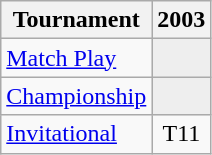<table class="wikitable" style="text-align:center;">
<tr>
<th>Tournament</th>
<th>2003</th>
</tr>
<tr>
<td align="left"><a href='#'>Match Play</a></td>
<td style="background:#eeeeee;"></td>
</tr>
<tr>
<td align="left"><a href='#'>Championship</a></td>
<td style="background:#eeeeee;"></td>
</tr>
<tr>
<td align="left"><a href='#'>Invitational</a></td>
<td>T11</td>
</tr>
</table>
